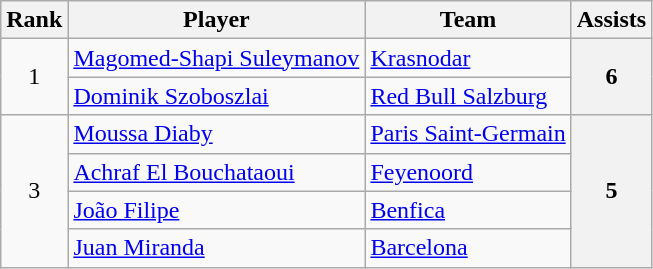<table class="wikitable" style="text-align:center">
<tr>
<th>Rank</th>
<th>Player</th>
<th>Team</th>
<th>Assists</th>
</tr>
<tr>
<td rowspan=2>1</td>
<td align=left> <a href='#'>Magomed-Shapi Suleymanov</a></td>
<td align=left> <a href='#'>Krasnodar</a></td>
<th rowspan=2>6</th>
</tr>
<tr>
<td align=left> <a href='#'>Dominik Szoboszlai</a></td>
<td align=left> <a href='#'>Red Bull Salzburg</a></td>
</tr>
<tr>
<td rowspan=4>3</td>
<td align=left> <a href='#'>Moussa Diaby</a></td>
<td align=left> <a href='#'>Paris Saint-Germain</a></td>
<th rowspan=4>5</th>
</tr>
<tr>
<td align=left> <a href='#'>Achraf El Bouchataoui</a></td>
<td align=left> <a href='#'>Feyenoord</a></td>
</tr>
<tr>
<td align=left> <a href='#'>João Filipe</a></td>
<td align=left> <a href='#'>Benfica</a></td>
</tr>
<tr>
<td align=left> <a href='#'>Juan Miranda</a></td>
<td align=left> <a href='#'>Barcelona</a></td>
</tr>
</table>
